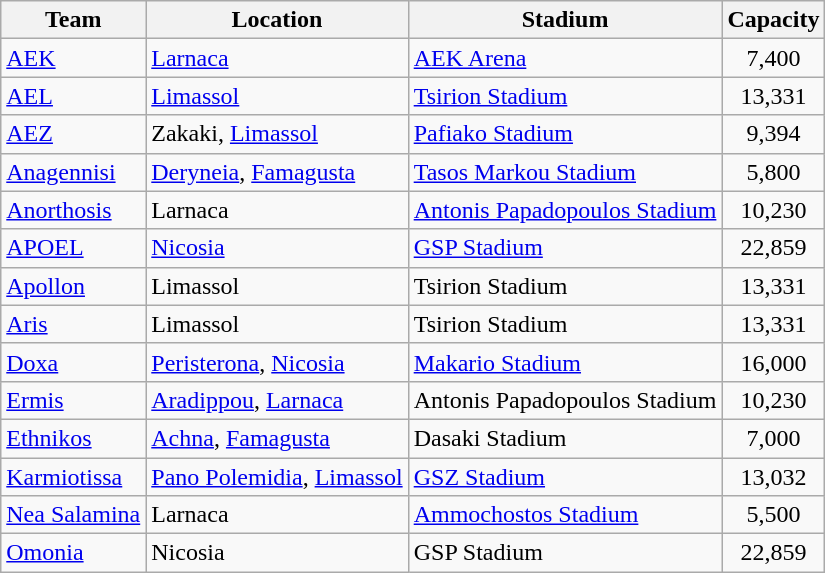<table class="wikitable sortable">
<tr>
<th>Team</th>
<th>Location</th>
<th>Stadium</th>
<th>Capacity</th>
</tr>
<tr>
<td><a href='#'>AEK</a></td>
<td><a href='#'>Larnaca</a></td>
<td><a href='#'>AEK Arena</a></td>
<td align="center">7,400</td>
</tr>
<tr>
<td><a href='#'>AEL</a></td>
<td><a href='#'>Limassol</a></td>
<td><a href='#'>Tsirion Stadium</a></td>
<td align="center">13,331</td>
</tr>
<tr>
<td><a href='#'>AEZ</a></td>
<td>Zakaki, <a href='#'>Limassol</a></td>
<td><a href='#'>Pafiako Stadium</a></td>
<td align="center">9,394</td>
</tr>
<tr>
<td><a href='#'>Anagennisi</a></td>
<td><a href='#'>Deryneia</a>, <a href='#'>Famagusta</a></td>
<td><a href='#'>Tasos Markou Stadium</a></td>
<td align="center">5,800</td>
</tr>
<tr>
<td><a href='#'>Anorthosis</a></td>
<td>Larnaca</td>
<td><a href='#'>Antonis Papadopoulos Stadium</a></td>
<td align="center">10,230</td>
</tr>
<tr>
<td><a href='#'>APOEL</a></td>
<td><a href='#'>Nicosia</a></td>
<td><a href='#'>GSP Stadium</a></td>
<td align="center">22,859</td>
</tr>
<tr>
<td><a href='#'>Apollon</a></td>
<td>Limassol</td>
<td>Tsirion Stadium</td>
<td align="center">13,331</td>
</tr>
<tr>
<td><a href='#'>Aris</a></td>
<td>Limassol</td>
<td>Tsirion Stadium</td>
<td align="center">13,331</td>
</tr>
<tr>
<td><a href='#'>Doxa</a></td>
<td><a href='#'>Peristerona</a>, <a href='#'>Nicosia</a></td>
<td><a href='#'>Makario Stadium</a></td>
<td align="center">16,000</td>
</tr>
<tr>
<td><a href='#'>Ermis</a></td>
<td><a href='#'>Aradippou</a>, <a href='#'>Larnaca</a></td>
<td>Antonis Papadopoulos Stadium</td>
<td align="center">10,230</td>
</tr>
<tr>
<td><a href='#'>Ethnikos</a></td>
<td><a href='#'>Achna</a>, <a href='#'>Famagusta</a></td>
<td>Dasaki Stadium</td>
<td align="center">7,000</td>
</tr>
<tr>
<td><a href='#'>Karmiotissa</a></td>
<td><a href='#'>Pano Polemidia</a>, <a href='#'>Limassol</a></td>
<td><a href='#'>GSZ Stadium</a></td>
<td align="center">13,032</td>
</tr>
<tr>
<td><a href='#'>Nea Salamina</a></td>
<td>Larnaca</td>
<td><a href='#'>Ammochostos Stadium</a></td>
<td align="center">5,500</td>
</tr>
<tr>
<td><a href='#'>Omonia</a></td>
<td>Nicosia</td>
<td>GSP Stadium</td>
<td align="center">22,859</td>
</tr>
</table>
